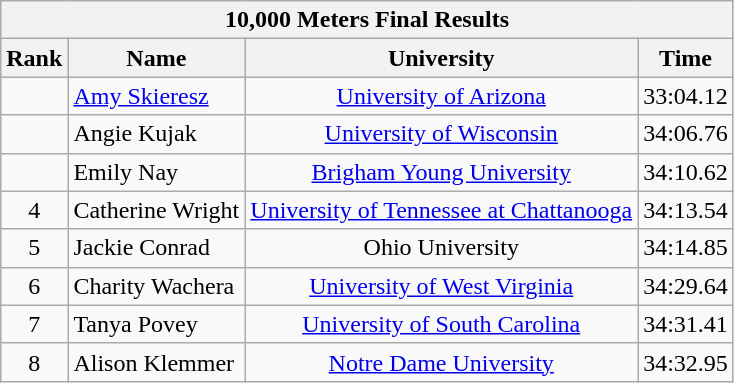<table class="wikitable sortable" style="text-align:center">
<tr>
<th colspan="4">10,000 Meters Final Results</th>
</tr>
<tr>
<th>Rank</th>
<th>Name</th>
<th>University</th>
<th>Time</th>
</tr>
<tr>
<td></td>
<td align=left><a href='#'>Amy Skieresz</a></td>
<td><a href='#'>University of Arizona</a></td>
<td>33:04.12</td>
</tr>
<tr>
<td></td>
<td align=left>Angie Kujak</td>
<td><a href='#'>University of Wisconsin</a></td>
<td>34:06.76</td>
</tr>
<tr>
<td></td>
<td align=left>Emily Nay</td>
<td><a href='#'>Brigham Young University</a></td>
<td>34:10.62</td>
</tr>
<tr>
<td>4</td>
<td align=left>Catherine Wright</td>
<td><a href='#'>University of Tennessee at Chattanooga</a></td>
<td>34:13.54</td>
</tr>
<tr>
<td>5</td>
<td align=left>Jackie Conrad</td>
<td>Ohio University</td>
<td>34:14.85</td>
</tr>
<tr>
<td>6</td>
<td align=left>Charity Wachera</td>
<td><a href='#'>University of West Virginia</a></td>
<td>34:29.64</td>
</tr>
<tr>
<td>7</td>
<td align=left>Tanya Povey</td>
<td><a href='#'>University of South Carolina</a></td>
<td>34:31.41</td>
</tr>
<tr>
<td>8</td>
<td align=left>Alison Klemmer</td>
<td><a href='#'>Notre Dame University</a></td>
<td>34:32.95</td>
</tr>
</table>
